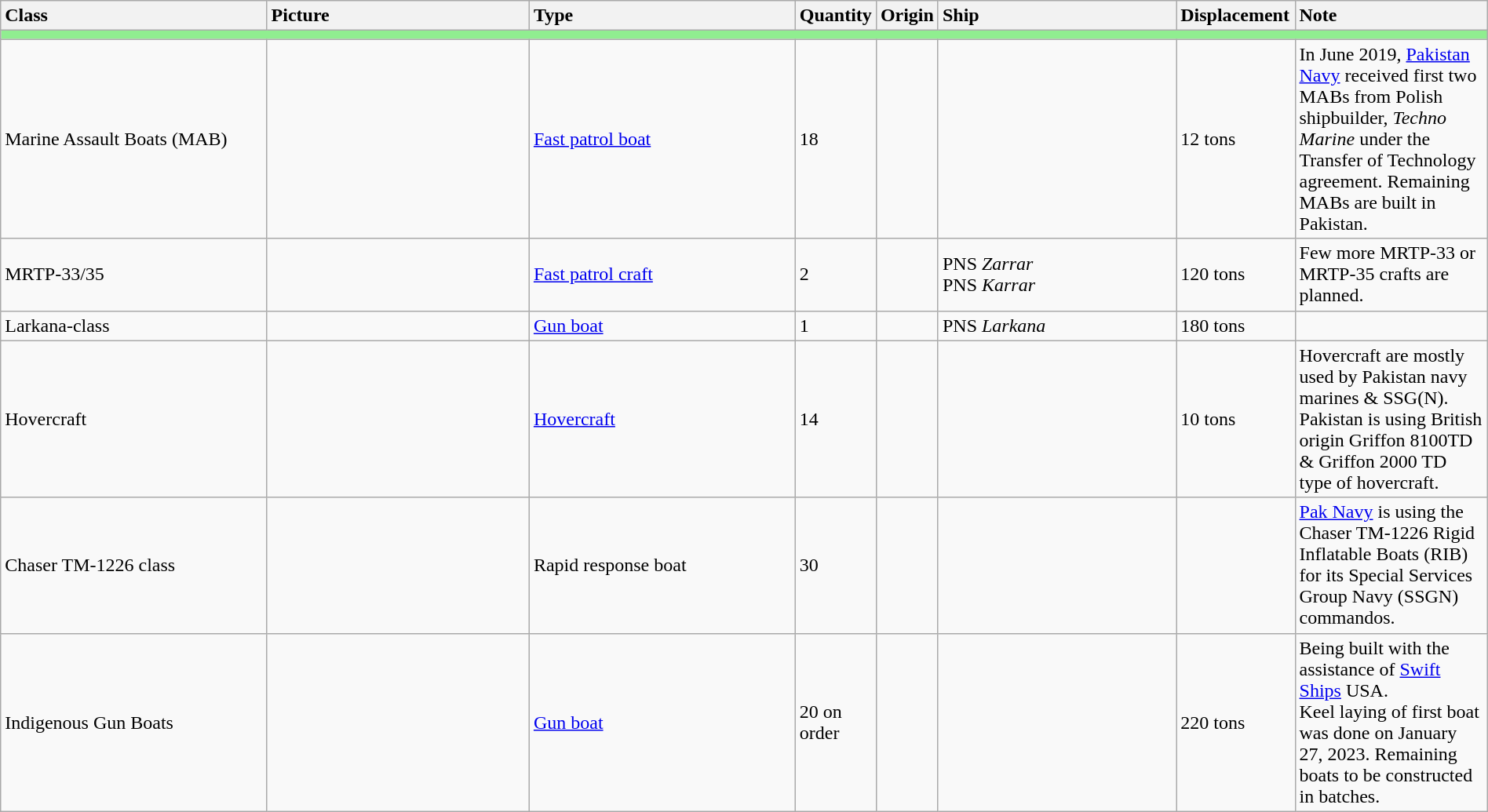<table class="wikitable" style="margin:auto; width:100%;">
<tr>
<th style="text-align:left; width:20%;">Class</th>
<th style="text-align:left; width:20%;">Picture</th>
<th style="text-align:left; width:20%;">Type</th>
<th>Quantity</th>
<th>Origin</th>
<th style="text-align:left; width:18%;">Ship</th>
<th style="text-align:left; width:8%;">Displacement</th>
<th style="text-align:left; width:14%;">Note</th>
</tr>
<tr>
<th colspan="8" style="background: lightgreen;"></th>
</tr>
<tr>
<td>Marine Assault Boats (MAB)</td>
<td></td>
<td><a href='#'>Fast patrol boat</a></td>
<td>18</td>
<td><br></td>
<td></td>
<td>12 tons</td>
<td>In June 2019, <a href='#'>Pakistan Navy</a> received first two MABs from Polish shipbuilder, <em>Techno Marine</em> under the Transfer of Technology agreement. Remaining MABs are built in Pakistan.</td>
</tr>
<tr>
<td>MRTP-33/35</td>
<td></td>
<td><a href='#'>Fast patrol craft</a></td>
<td>2</td>
<td></td>
<td>PNS <em>Zarrar</em><br>PNS <em>Karrar</em></td>
<td>120 tons</td>
<td>Few more MRTP-33 or MRTP-35 crafts are planned.</td>
</tr>
<tr>
<td>Larkana-class</td>
<td></td>
<td><a href='#'>Gun boat</a></td>
<td>1</td>
<td></td>
<td>PNS <em>Larkana</em></td>
<td>180 tons</td>
<td></td>
</tr>
<tr>
<td>Hovercraft</td>
<td><br></td>
<td><a href='#'>Hovercraft</a></td>
<td>14</td>
<td></td>
<td></td>
<td>10 tons</td>
<td>Hovercraft are mostly used by Pakistan navy marines & SSG(N). Pakistan is using British origin Griffon 8100TD & Griffon 2000 TD type of hovercraft.</td>
</tr>
<tr>
<td>Chaser TM-1226 class</td>
<td></td>
<td>Rapid response boat</td>
<td>30</td>
<td></td>
<td></td>
<td></td>
<td><a href='#'>Pak Navy</a> is using the Chaser TM-1226 Rigid Inflatable Boats (RIB) for its Special Services Group Navy (SSGN) commandos.</td>
</tr>
<tr>
<td>Indigenous Gun Boats</td>
<td></td>
<td><a href='#'>Gun boat</a></td>
<td>20 on order</td>
<td></td>
<td></td>
<td>220 tons</td>
<td>Being built with the assistance of <a href='#'>Swift Ships</a> USA.<br>Keel laying of first boat was done on January 27, 2023. Remaining boats to be constructed in batches.</td>
</tr>
</table>
